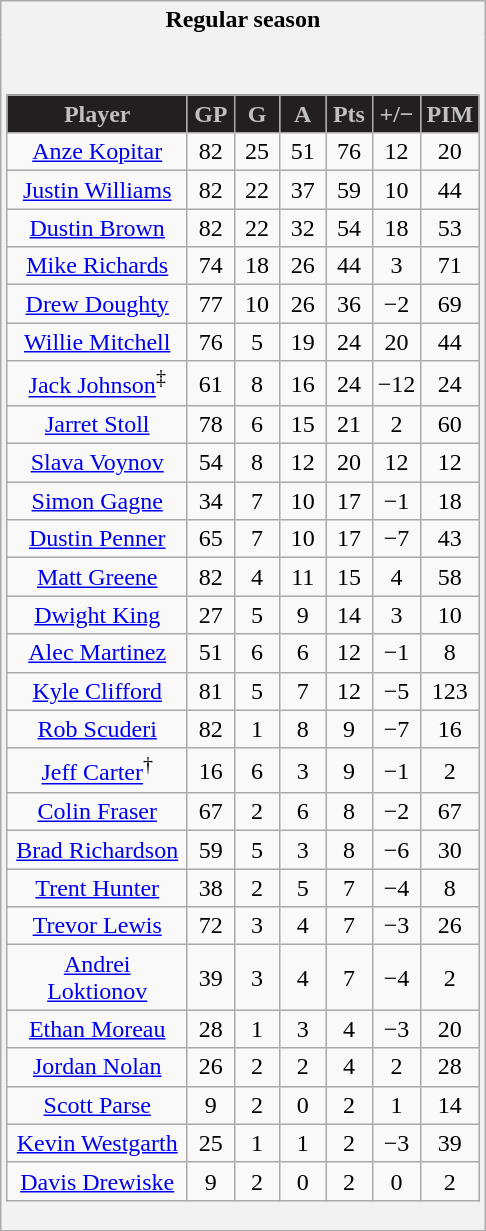<table class="wikitable">
<tr>
<th style="border: 0;">Regular season</th>
</tr>
<tr>
<td style="background: #f2f2f2; border: 0; text-align: center;"><br><table class="wikitable sortable" style="width:100%;">
<tr align=center>
<th style="background:#231f20; color:silver; width:40%;">Player</th>
<th style="background:#231f20; color:silver; width:10%;">GP</th>
<th style="background:#231f20; color:silver; width:10%;">G</th>
<th - style="background:#231f20; color:silver; width:10%;">A</th>
<th style="background:#231f20; color:silver; width:10%;">Pts</th>
<th style="background:#231f20; color:silver; width:10%;">+/−</th>
<th style="background:#231f20; color:silver; width:10%;">PIM</th>
</tr>
<tr>
<td><a href='#'>Anze Kopitar</a></td>
<td>82</td>
<td>25</td>
<td>51</td>
<td>76</td>
<td>12</td>
<td>20</td>
</tr>
<tr>
<td><a href='#'>Justin Williams</a></td>
<td>82</td>
<td>22</td>
<td>37</td>
<td>59</td>
<td>10</td>
<td>44</td>
</tr>
<tr>
<td><a href='#'>Dustin Brown</a></td>
<td>82</td>
<td>22</td>
<td>32</td>
<td>54</td>
<td>18</td>
<td>53</td>
</tr>
<tr>
<td><a href='#'>Mike Richards</a></td>
<td>74</td>
<td>18</td>
<td>26</td>
<td>44</td>
<td>3</td>
<td>71</td>
</tr>
<tr>
<td><a href='#'>Drew Doughty</a></td>
<td>77</td>
<td>10</td>
<td>26</td>
<td>36</td>
<td>−2</td>
<td>69</td>
</tr>
<tr>
<td><a href='#'>Willie Mitchell</a></td>
<td>76</td>
<td>5</td>
<td>19</td>
<td>24</td>
<td>20</td>
<td>44</td>
</tr>
<tr>
<td><a href='#'>Jack Johnson</a><sup>‡</sup></td>
<td>61</td>
<td>8</td>
<td>16</td>
<td>24</td>
<td>−12</td>
<td>24</td>
</tr>
<tr>
<td><a href='#'>Jarret Stoll</a></td>
<td>78</td>
<td>6</td>
<td>15</td>
<td>21</td>
<td>2</td>
<td>60</td>
</tr>
<tr>
<td><a href='#'>Slava Voynov</a></td>
<td>54</td>
<td>8</td>
<td>12</td>
<td>20</td>
<td>12</td>
<td>12</td>
</tr>
<tr>
<td><a href='#'>Simon Gagne</a></td>
<td>34</td>
<td>7</td>
<td>10</td>
<td>17</td>
<td>−1</td>
<td>18</td>
</tr>
<tr>
<td><a href='#'>Dustin Penner</a></td>
<td>65</td>
<td>7</td>
<td>10</td>
<td>17</td>
<td>−7</td>
<td>43</td>
</tr>
<tr>
<td><a href='#'>Matt Greene</a></td>
<td>82</td>
<td>4</td>
<td>11</td>
<td>15</td>
<td>4</td>
<td>58</td>
</tr>
<tr>
<td><a href='#'>Dwight King</a></td>
<td>27</td>
<td>5</td>
<td>9</td>
<td>14</td>
<td>3</td>
<td>10</td>
</tr>
<tr>
<td><a href='#'>Alec Martinez</a></td>
<td>51</td>
<td>6</td>
<td>6</td>
<td>12</td>
<td>−1</td>
<td>8</td>
</tr>
<tr>
<td><a href='#'>Kyle Clifford</a></td>
<td>81</td>
<td>5</td>
<td>7</td>
<td>12</td>
<td>−5</td>
<td>123</td>
</tr>
<tr>
<td><a href='#'>Rob Scuderi</a></td>
<td>82</td>
<td>1</td>
<td>8</td>
<td>9</td>
<td>−7</td>
<td>16</td>
</tr>
<tr>
<td><a href='#'>Jeff Carter</a><sup>†</sup></td>
<td>16</td>
<td>6</td>
<td>3</td>
<td>9</td>
<td>−1</td>
<td>2</td>
</tr>
<tr>
<td><a href='#'>Colin Fraser</a></td>
<td>67</td>
<td>2</td>
<td>6</td>
<td>8</td>
<td>−2</td>
<td>67</td>
</tr>
<tr>
<td><a href='#'>Brad Richardson</a></td>
<td>59</td>
<td>5</td>
<td>3</td>
<td>8</td>
<td>−6</td>
<td>30</td>
</tr>
<tr>
<td><a href='#'>Trent Hunter</a></td>
<td>38</td>
<td>2</td>
<td>5</td>
<td>7</td>
<td>−4</td>
<td>8</td>
</tr>
<tr>
<td><a href='#'>Trevor Lewis</a></td>
<td>72</td>
<td>3</td>
<td>4</td>
<td>7</td>
<td>−3</td>
<td>26</td>
</tr>
<tr>
<td><a href='#'>Andrei Loktionov</a></td>
<td>39</td>
<td>3</td>
<td>4</td>
<td>7</td>
<td>−4</td>
<td>2</td>
</tr>
<tr>
<td><a href='#'>Ethan Moreau</a></td>
<td>28</td>
<td>1</td>
<td>3</td>
<td>4</td>
<td>−3</td>
<td>20</td>
</tr>
<tr>
<td><a href='#'>Jordan Nolan</a></td>
<td>26</td>
<td>2</td>
<td>2</td>
<td>4</td>
<td>2</td>
<td>28</td>
</tr>
<tr>
<td><a href='#'>Scott Parse</a></td>
<td>9</td>
<td>2</td>
<td>0</td>
<td>2</td>
<td>1</td>
<td>14</td>
</tr>
<tr>
<td><a href='#'>Kevin Westgarth</a></td>
<td>25</td>
<td>1</td>
<td>1</td>
<td>2</td>
<td>−3</td>
<td>39</td>
</tr>
<tr>
<td><a href='#'>Davis Drewiske</a></td>
<td>9</td>
<td>2</td>
<td>0</td>
<td>2</td>
<td>0</td>
<td>2</td>
</tr>
</table>
</td>
</tr>
</table>
